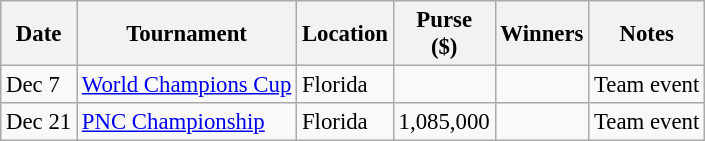<table class="wikitable" style="font-size:95%">
<tr>
<th>Date</th>
<th>Tournament</th>
<th>Location</th>
<th>Purse<br>($)</th>
<th>Winners</th>
<th>Notes</th>
</tr>
<tr>
<td>Dec 7</td>
<td><a href='#'>World Champions Cup</a></td>
<td>Florida</td>
<td align=center></td>
<td></td>
<td>Team event</td>
</tr>
<tr>
<td>Dec 21</td>
<td><a href='#'>PNC Championship</a></td>
<td>Florida</td>
<td align=right>1,085,000</td>
<td></td>
<td>Team event</td>
</tr>
</table>
